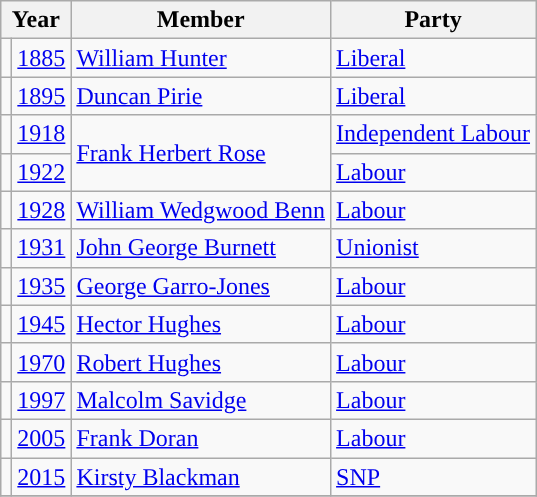<table class="wikitable">
<tr>
<th colspan=2>Year</th>
<th>Member</th>
<th>Party</th>
</tr>
<tr>
<td style="color:inherit;background-color: "></td>
<td><a href='#'>1885</a></td>
<td><a href='#'>William Hunter</a></td>
<td><a href='#'>Liberal</a></td>
</tr>
<tr>
<td style="color:inherit;background-color: "></td>
<td><a href='#'>1895</a></td>
<td><a href='#'>Duncan Pirie</a></td>
<td><a href='#'>Liberal</a></td>
</tr>
<tr>
<td style="color:inherit;background-color: "></td>
<td><a href='#'>1918</a></td>
<td rowspan="2"><a href='#'>Frank Herbert Rose</a></td>
<td><a href='#'>Independent Labour</a></td>
</tr>
<tr>
<td style="color:inherit;background-color: "></td>
<td><a href='#'>1922</a></td>
<td><a href='#'>Labour</a></td>
</tr>
<tr>
<td style="color:inherit;background-color: "></td>
<td><a href='#'>1928</a></td>
<td><a href='#'>William Wedgwood Benn</a></td>
<td><a href='#'>Labour</a></td>
</tr>
<tr>
<td style="color:inherit;background-color: "></td>
<td><a href='#'>1931</a></td>
<td><a href='#'>John George Burnett</a></td>
<td><a href='#'>Unionist</a></td>
</tr>
<tr>
<td style="color:inherit;background-color: "></td>
<td><a href='#'>1935</a></td>
<td><a href='#'>George Garro-Jones</a></td>
<td><a href='#'>Labour</a></td>
</tr>
<tr>
<td style="color:inherit;background-color: "></td>
<td><a href='#'>1945</a></td>
<td><a href='#'>Hector Hughes</a></td>
<td><a href='#'>Labour</a></td>
</tr>
<tr>
<td style="color:inherit;background-color: "></td>
<td><a href='#'>1970</a></td>
<td><a href='#'>Robert Hughes</a></td>
<td><a href='#'>Labour</a></td>
</tr>
<tr>
<td style="color:inherit;background-color: "></td>
<td><a href='#'>1997</a></td>
<td><a href='#'>Malcolm Savidge</a></td>
<td><a href='#'>Labour</a></td>
</tr>
<tr>
<td style="color:inherit;background-color: "></td>
<td><a href='#'>2005</a></td>
<td><a href='#'>Frank Doran</a></td>
<td><a href='#'>Labour</a></td>
</tr>
<tr>
<td style="color:inherit;background-color: "></td>
<td><a href='#'>2015</a></td>
<td><a href='#'>Kirsty Blackman</a></td>
<td><a href='#'>SNP</a></td>
</tr>
<tr>
</tr>
</table>
